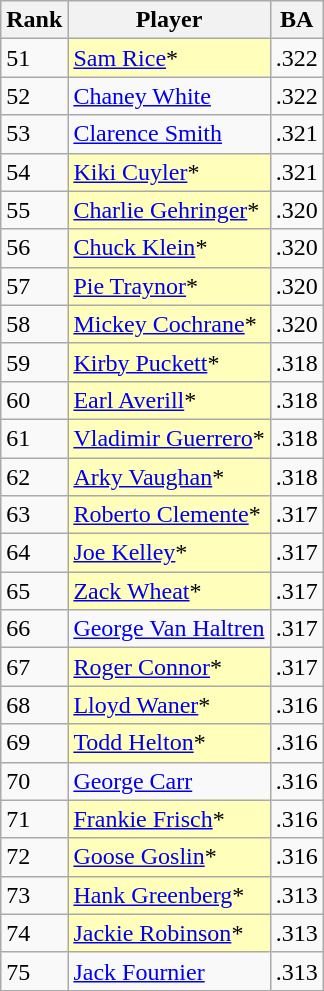<table class="wikitable" style="float:left;">
<tr style="white-space: nowrap;">
<th>Rank</th>
<th>Player</th>
<th>BA</th>
</tr>
<tr>
<td>51</td>
<td style="background:#ffffbb;"><a href='#'>Sam Rice</a>*</td>
<td>.322</td>
</tr>
<tr>
<td>52</td>
<td><a href='#'>Chaney White</a></td>
<td>.322</td>
</tr>
<tr>
<td>53</td>
<td><a href='#'>Clarence Smith</a></td>
<td>.321</td>
</tr>
<tr>
<td>54</td>
<td style="background:#ffffbb;"><a href='#'>Kiki Cuyler</a>*</td>
<td>.321</td>
</tr>
<tr>
<td>55</td>
<td style="background:#ffffbb;"><a href='#'>Charlie Gehringer</a>*</td>
<td>.320</td>
</tr>
<tr>
<td>56</td>
<td style="background:#ffffbb;"><a href='#'>Chuck Klein</a>*</td>
<td>.320</td>
</tr>
<tr>
<td>57</td>
<td style="background:#ffffbb;"><a href='#'>Pie Traynor</a>*</td>
<td>.320</td>
</tr>
<tr>
<td>58</td>
<td style="background:#ffffbb;"><a href='#'>Mickey Cochrane</a>*</td>
<td>.320</td>
</tr>
<tr>
<td>59</td>
<td style="background:#ffffbb;"><a href='#'>Kirby Puckett</a>*</td>
<td>.318</td>
</tr>
<tr>
<td>60</td>
<td style="background:#ffffbb;"><a href='#'>Earl Averill</a>*</td>
<td>.318</td>
</tr>
<tr>
<td>61</td>
<td style="background:#ffffbb;"><a href='#'>Vladimir Guerrero</a>*</td>
<td>.318</td>
</tr>
<tr>
<td>62</td>
<td style="background:#ffffbb;"><a href='#'>Arky Vaughan</a>*</td>
<td>.318</td>
</tr>
<tr>
<td>63</td>
<td style="background:#ffffbb;"><a href='#'>Roberto Clemente</a>*</td>
<td>.317</td>
</tr>
<tr>
<td>64</td>
<td style="background:#ffffbb;"><a href='#'>Joe Kelley</a>*</td>
<td>.317</td>
</tr>
<tr>
<td>65</td>
<td style="background:#ffffbb;"><a href='#'>Zack Wheat</a>*</td>
<td>.317</td>
</tr>
<tr>
<td>66</td>
<td><a href='#'>George Van Haltren</a></td>
<td>.317</td>
</tr>
<tr>
<td>67</td>
<td style="background:#ffffbb;"><a href='#'>Roger Connor</a>*</td>
<td>.317</td>
</tr>
<tr>
<td>68</td>
<td style="background:#ffffbb;"><a href='#'>Lloyd Waner</a>*</td>
<td>.316</td>
</tr>
<tr>
<td>69</td>
<td style="background:#ffffbb;"><a href='#'>Todd Helton</a>*</td>
<td>.316</td>
</tr>
<tr>
<td>70</td>
<td><a href='#'>George Carr</a></td>
<td>.316</td>
</tr>
<tr>
<td>71</td>
<td style="background:#ffffbb;"><a href='#'>Frankie Frisch</a>*</td>
<td>.316</td>
</tr>
<tr>
<td>72</td>
<td style="background:#ffffbb;"><a href='#'>Goose Goslin</a>*</td>
<td>.316</td>
</tr>
<tr>
<td>73</td>
<td style="background:#ffffbb;"><a href='#'>Hank Greenberg</a>*</td>
<td>.313</td>
</tr>
<tr>
<td>74</td>
<td style="background:#ffffbb;"><a href='#'>Jackie Robinson</a>*</td>
<td>.313</td>
</tr>
<tr>
<td>75</td>
<td><a href='#'>Jack Fournier</a></td>
<td>.313</td>
</tr>
</table>
